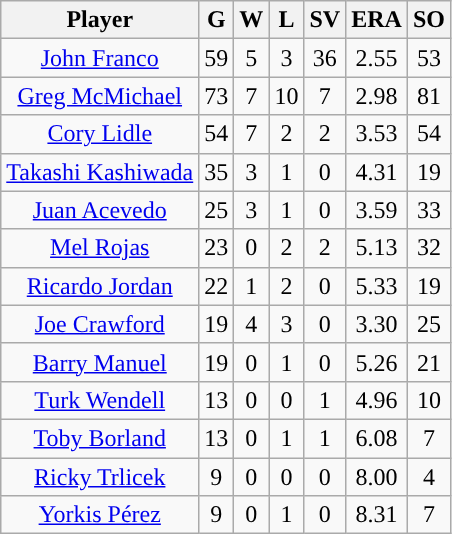<table class="wikitable sortable">
<tr>
<th>Player</th>
<th>G</th>
<th>W</th>
<th>L</th>
<th>SV</th>
<th>ERA</th>
<th>SO</th>
</tr>
<tr align="center">
<td><a href='#'>John Franco</a></td>
<td>59</td>
<td>5</td>
<td>3</td>
<td>36</td>
<td>2.55</td>
<td>53</td>
</tr>
<tr align=center>
<td><a href='#'>Greg McMichael</a></td>
<td>73</td>
<td>7</td>
<td>10</td>
<td>7</td>
<td>2.98</td>
<td>81</td>
</tr>
<tr align="center">
<td><a href='#'>Cory Lidle</a></td>
<td>54</td>
<td>7</td>
<td>2</td>
<td>2</td>
<td>3.53</td>
<td>54</td>
</tr>
<tr align="center">
<td><a href='#'>Takashi Kashiwada</a></td>
<td>35</td>
<td>3</td>
<td>1</td>
<td>0</td>
<td>4.31</td>
<td>19</td>
</tr>
<tr align="center">
<td><a href='#'>Juan Acevedo</a></td>
<td>25</td>
<td>3</td>
<td>1</td>
<td>0</td>
<td>3.59</td>
<td>33</td>
</tr>
<tr align="center">
<td><a href='#'>Mel Rojas</a></td>
<td>23</td>
<td>0</td>
<td>2</td>
<td>2</td>
<td>5.13</td>
<td>32</td>
</tr>
<tr align="center">
<td><a href='#'>Ricardo Jordan</a></td>
<td>22</td>
<td>1</td>
<td>2</td>
<td>0</td>
<td>5.33</td>
<td>19</td>
</tr>
<tr align="center">
<td><a href='#'>Joe Crawford</a></td>
<td>19</td>
<td>4</td>
<td>3</td>
<td>0</td>
<td>3.30</td>
<td>25</td>
</tr>
<tr align="center">
<td><a href='#'>Barry Manuel</a></td>
<td>19</td>
<td>0</td>
<td>1</td>
<td>0</td>
<td>5.26</td>
<td>21</td>
</tr>
<tr align="center">
<td><a href='#'>Turk Wendell</a></td>
<td>13</td>
<td>0</td>
<td>0</td>
<td>1</td>
<td>4.96</td>
<td>10</td>
</tr>
<tr align="center">
<td><a href='#'>Toby Borland</a></td>
<td>13</td>
<td>0</td>
<td>1</td>
<td>1</td>
<td>6.08</td>
<td>7</td>
</tr>
<tr align="center">
<td><a href='#'>Ricky Trlicek</a></td>
<td>9</td>
<td>0</td>
<td>0</td>
<td>0</td>
<td>8.00</td>
<td>4</td>
</tr>
<tr align="center">
<td><a href='#'>Yorkis Pérez</a></td>
<td>9</td>
<td>0</td>
<td>1</td>
<td>0</td>
<td>8.31</td>
<td>7</td>
</tr>
</table>
